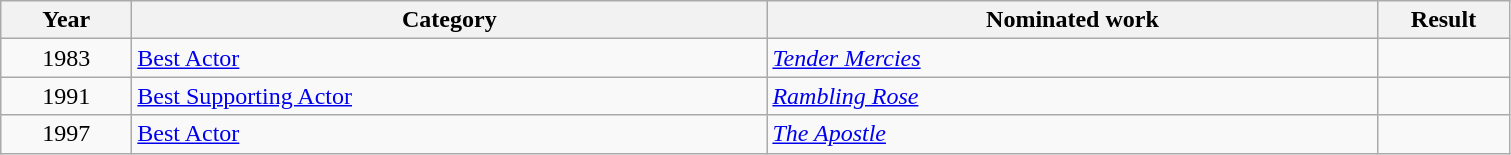<table class=wikitable>
<tr>
<th scope="col" style="width:5em;">Year</th>
<th scope="col" style="width:26em;">Category</th>
<th scope="col" style="width:25em;">Nominated work</th>
<th scope="col" style="width:5em;">Result</th>
</tr>
<tr>
<td style="text-align:center;">1983</td>
<td><a href='#'>Best Actor</a></td>
<td><em><a href='#'>Tender Mercies</a></em></td>
<td></td>
</tr>
<tr>
<td style="text-align:center;">1991</td>
<td><a href='#'>Best Supporting Actor</a></td>
<td><em><a href='#'>Rambling Rose</a></em></td>
<td></td>
</tr>
<tr>
<td style="text-align:center;">1997</td>
<td><a href='#'>Best Actor</a></td>
<td><em><a href='#'>The Apostle</a></em></td>
<td></td>
</tr>
</table>
